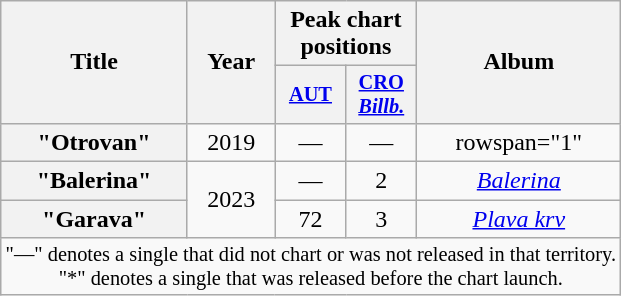<table class="wikitable plainrowheaders" style="text-align:center;">
<tr>
<th scope="col" rowspan="2">Title</th>
<th scope="col" rowspan="2">Year</th>
<th scope="col" colspan="2">Peak chart positions</th>
<th scope="col" rowspan="2">Album</th>
</tr>
<tr>
<th scope="col" style="width:3em; font-size:85%;"><a href='#'>AUT</a><br></th>
<th scope="col" style="width:3em; font-size:85%;"><a href='#'>CRO<br><em>Billb.</em></a><br></th>
</tr>
<tr>
<th scope="row">"Otrovan" <br></th>
<td rowspan="1">2019</td>
<td>—</td>
<td>—</td>
<td>rowspan="1" </td>
</tr>
<tr>
<th scope="row">"Balerina" <br></th>
<td rowspan="2">2023</td>
<td>—</td>
<td>2</td>
<td><em><a href='#'>Balerina</a></em></td>
</tr>
<tr>
<th scope="row">"Garava" <br></th>
<td>72</td>
<td>3</td>
<td><em><a href='#'>Plava krv</a></em></td>
</tr>
<tr>
<td colspan="5" style="text-align:center; font-size:85%;">"—" denotes a single that did not chart or was not released in that territory.<br>"*" denotes a single that was released before the chart launch.</td>
</tr>
</table>
